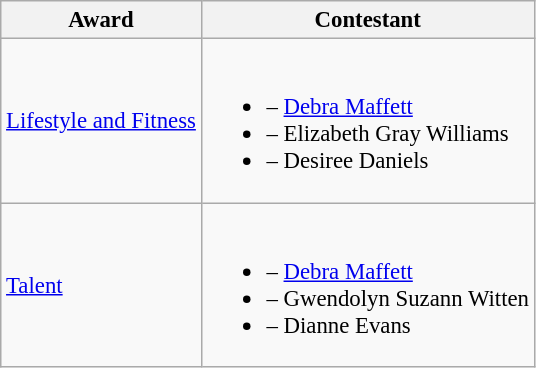<table class="wikitable sortable" style="font-size: 95%;">
<tr>
<th>Award</th>
<th>Contestant</th>
</tr>
<tr>
<td><a href='#'>Lifestyle and Fitness</a></td>
<td><br><ul><li> – <a href='#'>Debra Maffett</a></li><li> – Elizabeth Gray Williams</li><li> – Desiree Daniels</li></ul></td>
</tr>
<tr>
<td><a href='#'>Talent</a></td>
<td><br><ul><li> – <a href='#'>Debra Maffett</a></li><li> – Gwendolyn Suzann Witten</li><li> – Dianne Evans</li></ul></td>
</tr>
</table>
